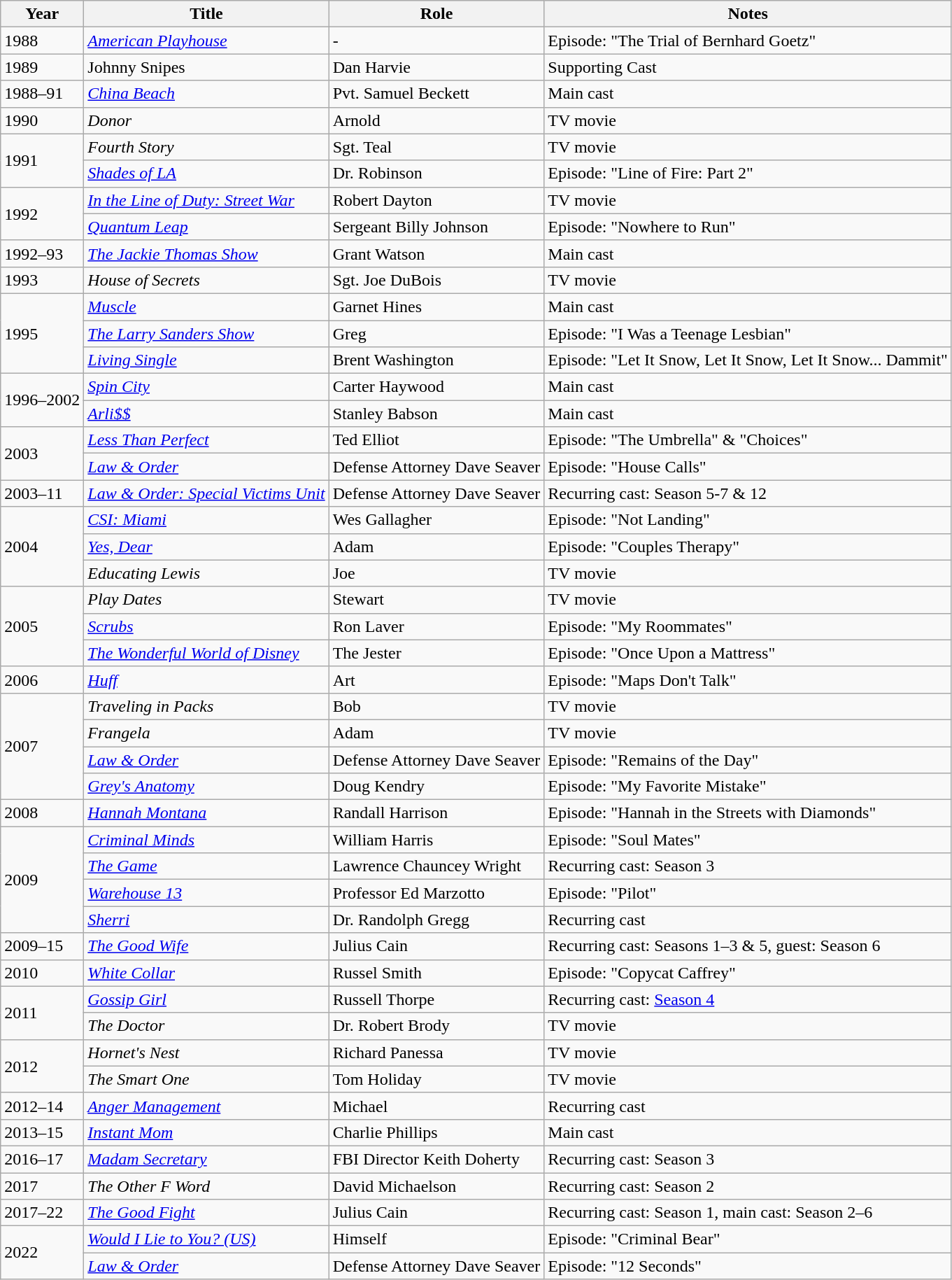<table class="wikitable sortable">
<tr>
<th>Year</th>
<th>Title</th>
<th>Role</th>
<th class="unsortable">Notes</th>
</tr>
<tr>
<td>1988</td>
<td><em><a href='#'>American Playhouse</a></em></td>
<td>-</td>
<td>Episode: "The Trial of Bernhard Goetz"</td>
</tr>
<tr>
<td>1989</td>
<td>Johnny Snipes</td>
<td>Dan Harvie</td>
<td>Supporting Cast</td>
</tr>
<tr>
<td>1988–91</td>
<td><em><a href='#'>China Beach</a></em></td>
<td>Pvt. Samuel Beckett</td>
<td>Main cast</td>
</tr>
<tr>
<td>1990</td>
<td><em>Donor</em></td>
<td>Arnold</td>
<td>TV movie</td>
</tr>
<tr>
<td rowspan=2>1991</td>
<td><em>Fourth Story</em></td>
<td>Sgt. Teal</td>
<td>TV movie</td>
</tr>
<tr>
<td><em><a href='#'>Shades of LA</a></em></td>
<td>Dr. Robinson</td>
<td>Episode: "Line of Fire: Part 2"</td>
</tr>
<tr>
<td rowspan=2>1992</td>
<td><em><a href='#'>In the Line of Duty: Street War</a></em></td>
<td>Robert Dayton</td>
<td>TV movie</td>
</tr>
<tr>
<td><em><a href='#'>Quantum Leap</a></em></td>
<td>Sergeant Billy Johnson</td>
<td>Episode: "Nowhere to Run"</td>
</tr>
<tr>
<td>1992–93</td>
<td><em><a href='#'>The Jackie Thomas Show</a></em></td>
<td>Grant Watson</td>
<td>Main cast</td>
</tr>
<tr>
<td>1993</td>
<td><em>House of Secrets</em></td>
<td>Sgt. Joe DuBois</td>
<td>TV movie</td>
</tr>
<tr>
<td rowspan=3>1995</td>
<td><em><a href='#'>Muscle</a></em></td>
<td>Garnet Hines</td>
<td>Main cast</td>
</tr>
<tr>
<td><em><a href='#'>The Larry Sanders Show</a></em></td>
<td>Greg</td>
<td>Episode: "I Was a Teenage Lesbian"</td>
</tr>
<tr>
<td><em><a href='#'>Living Single</a></em></td>
<td>Brent Washington</td>
<td>Episode: "Let It Snow, Let It Snow, Let It Snow... Dammit"</td>
</tr>
<tr>
<td rowspan=2>1996–2002</td>
<td><em><a href='#'>Spin City</a></em></td>
<td>Carter Haywood</td>
<td>Main cast</td>
</tr>
<tr>
<td><em><a href='#'>Arli$$</a></em></td>
<td>Stanley Babson</td>
<td>Main cast</td>
</tr>
<tr>
<td rowspan=2>2003</td>
<td><em><a href='#'>Less Than Perfect</a></em></td>
<td>Ted Elliot</td>
<td>Episode: "The Umbrella" & "Choices"</td>
</tr>
<tr>
<td><em><a href='#'>Law & Order</a></em></td>
<td>Defense Attorney Dave Seaver</td>
<td>Episode: "House Calls"</td>
</tr>
<tr>
<td>2003–11</td>
<td><em><a href='#'>Law & Order: Special Victims Unit</a></em></td>
<td>Defense Attorney Dave Seaver</td>
<td>Recurring cast: Season 5-7 & 12</td>
</tr>
<tr>
<td rowspan=3>2004</td>
<td><em><a href='#'>CSI: Miami</a></em></td>
<td>Wes Gallagher</td>
<td>Episode: "Not Landing"</td>
</tr>
<tr>
<td><em><a href='#'>Yes, Dear</a></em></td>
<td>Adam</td>
<td>Episode: "Couples Therapy"</td>
</tr>
<tr>
<td><em>Educating Lewis</em></td>
<td>Joe</td>
<td>TV movie</td>
</tr>
<tr>
<td rowspan=3>2005</td>
<td><em>Play Dates</em></td>
<td>Stewart</td>
<td>TV movie</td>
</tr>
<tr>
<td><em><a href='#'>Scrubs</a></em></td>
<td>Ron Laver</td>
<td>Episode: "My Roommates"</td>
</tr>
<tr>
<td><em><a href='#'>The Wonderful World of Disney</a></em></td>
<td>The Jester</td>
<td>Episode: "Once Upon a Mattress"</td>
</tr>
<tr>
<td>2006</td>
<td><em><a href='#'>Huff</a></em></td>
<td>Art</td>
<td>Episode: "Maps Don't Talk"</td>
</tr>
<tr>
<td rowspan=4>2007</td>
<td><em>Traveling in Packs</em></td>
<td>Bob</td>
<td>TV movie</td>
</tr>
<tr>
<td><em>Frangela</em></td>
<td>Adam</td>
<td>TV movie</td>
</tr>
<tr>
<td><em><a href='#'>Law & Order</a></em></td>
<td>Defense Attorney Dave Seaver</td>
<td>Episode: "Remains of the Day"</td>
</tr>
<tr>
<td><em><a href='#'>Grey's Anatomy</a></em></td>
<td>Doug Kendry</td>
<td>Episode: "My Favorite Mistake"</td>
</tr>
<tr>
<td>2008</td>
<td><em><a href='#'>Hannah Montana</a></em></td>
<td>Randall Harrison</td>
<td>Episode: "Hannah in the Streets with Diamonds"</td>
</tr>
<tr>
<td rowspan=4>2009</td>
<td><em><a href='#'>Criminal Minds</a></em></td>
<td>William Harris</td>
<td>Episode: "Soul Mates"</td>
</tr>
<tr>
<td><em><a href='#'>The Game</a></em></td>
<td>Lawrence Chauncey Wright</td>
<td>Recurring cast: Season 3</td>
</tr>
<tr>
<td><em><a href='#'>Warehouse 13</a></em></td>
<td>Professor Ed Marzotto</td>
<td>Episode: "Pilot"</td>
</tr>
<tr>
<td><em><a href='#'>Sherri</a></em></td>
<td>Dr. Randolph Gregg</td>
<td>Recurring cast</td>
</tr>
<tr>
<td>2009–15</td>
<td><em><a href='#'>The Good Wife</a></em></td>
<td>Julius Cain</td>
<td>Recurring cast: Seasons 1–3 & 5, guest: Season 6</td>
</tr>
<tr>
<td>2010</td>
<td><em><a href='#'>White Collar</a></em></td>
<td>Russel Smith</td>
<td>Episode: "Copycat Caffrey"</td>
</tr>
<tr>
<td rowspan=2>2011</td>
<td><em><a href='#'>Gossip Girl</a></em></td>
<td>Russell Thorpe</td>
<td>Recurring cast: <a href='#'>Season 4</a></td>
</tr>
<tr>
<td><em>The Doctor</em></td>
<td>Dr. Robert Brody</td>
<td>TV movie</td>
</tr>
<tr>
<td rowspan=2>2012</td>
<td><em>Hornet's Nest</em></td>
<td>Richard Panessa</td>
<td>TV movie</td>
</tr>
<tr>
<td><em>The Smart One</em></td>
<td>Tom Holiday</td>
<td>TV movie</td>
</tr>
<tr>
<td>2012–14</td>
<td><em><a href='#'>Anger Management</a></em></td>
<td>Michael</td>
<td>Recurring cast</td>
</tr>
<tr>
<td>2013–15</td>
<td><em><a href='#'>Instant Mom</a></em></td>
<td>Charlie Phillips</td>
<td>Main cast</td>
</tr>
<tr>
<td>2016–17</td>
<td><em><a href='#'>Madam Secretary</a></em></td>
<td>FBI Director Keith Doherty</td>
<td>Recurring cast: Season 3</td>
</tr>
<tr>
<td>2017</td>
<td><em>The Other F Word</em></td>
<td>David Michaelson</td>
<td>Recurring cast: Season 2</td>
</tr>
<tr>
<td>2017–22</td>
<td><em><a href='#'>The Good Fight</a></em></td>
<td>Julius Cain</td>
<td>Recurring cast: Season 1, main cast: Season 2–6</td>
</tr>
<tr>
<td rowspan=2>2022</td>
<td><em><a href='#'>Would I Lie to You? (US)</a></em></td>
<td>Himself</td>
<td>Episode: "Criminal Bear"</td>
</tr>
<tr>
<td><em><a href='#'>Law & Order</a></em></td>
<td>Defense Attorney Dave Seaver</td>
<td>Episode: "12 Seconds"</td>
</tr>
</table>
